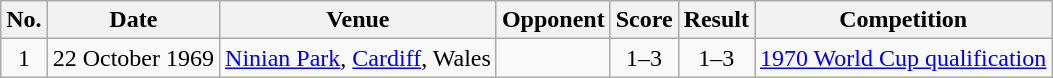<table class="wikitable sortable">
<tr>
<th scope="col">No.</th>
<th scope="col">Date</th>
<th scope="col">Venue</th>
<th scope="col">Opponent</th>
<th scope="col">Score</th>
<th scope="col">Result</th>
<th scope="col">Competition</th>
</tr>
<tr>
<td style="text-align:center">1</td>
<td>22 October 1969</td>
<td><a href='#'>Ninian Park</a>, <a href='#'>Cardiff</a>, Wales</td>
<td></td>
<td style="text-align:center">1–3</td>
<td style="text-align:center">1–3</td>
<td><a href='#'>1970 World Cup qualification</a></td>
</tr>
</table>
